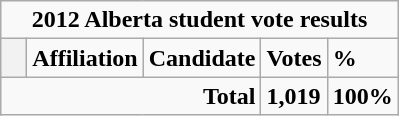<table class="wikitable">
<tr>
<td colspan="5" align=center><strong>2012 Alberta student vote results</strong></td>
</tr>
<tr>
<th style="width: 10px;"></th>
<td><strong>Affiliation</strong></td>
<td><strong>Candidate</strong></td>
<td><strong>Votes</strong></td>
<td><strong>%</strong><br>



</td>
</tr>
<tr>
<td colspan="3" align="right"><strong>Total</strong></td>
<td><strong>1,019</strong></td>
<td><strong>100%</strong></td>
</tr>
</table>
